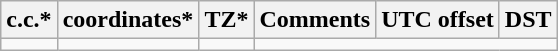<table class="wikitable sortable">
<tr>
<th>c.c.*</th>
<th>coordinates*</th>
<th>TZ*</th>
<th>Comments</th>
<th>UTC offset</th>
<th>DST</th>
</tr>
<tr --->
<td></td>
<td></td>
<td></td>
</tr>
</table>
